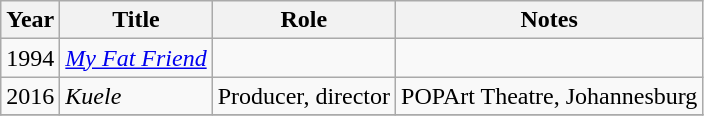<table class="wikitable sortable">
<tr>
<th>Year</th>
<th>Title</th>
<th>Role</th>
<th class="unsortable">Notes</th>
</tr>
<tr>
<td>1994</td>
<td><em><a href='#'>My Fat Friend</a></em></td>
<td></td>
<td></td>
</tr>
<tr>
<td>2016</td>
<td><em>Kuele</em></td>
<td>Producer, director</td>
<td>POPArt Theatre, Johannesburg</td>
</tr>
<tr>
</tr>
</table>
